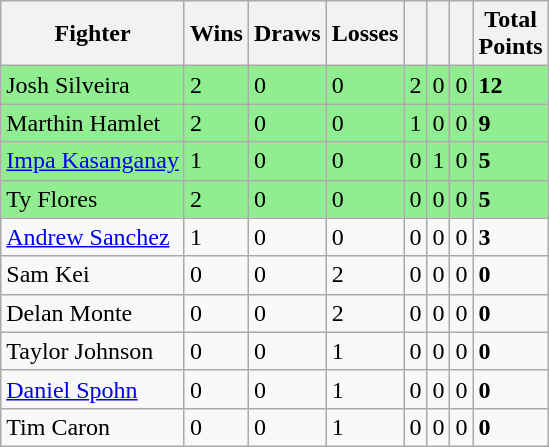<table class="wikitable sortable">
<tr>
<th>Fighter</th>
<th>Wins</th>
<th>Draws</th>
<th>Losses</th>
<th></th>
<th></th>
<th></th>
<th>Total<br> Points</th>
</tr>
<tr style="background:#90EE90;">
<td> Josh Silveira</td>
<td>2</td>
<td>0</td>
<td>0</td>
<td>2</td>
<td>0</td>
<td>0</td>
<td><strong>12</strong></td>
</tr>
<tr style="background:#90EE90;">
<td> Marthin Hamlet</td>
<td>2</td>
<td>0</td>
<td>0</td>
<td>1</td>
<td>0</td>
<td>0</td>
<td><strong>9</strong></td>
</tr>
<tr style="background:#90EE90;">
<td> <a href='#'>Impa Kasanganay</a></td>
<td>1</td>
<td>0</td>
<td>0</td>
<td>0</td>
<td>1</td>
<td>0</td>
<td><strong>5</strong></td>
</tr>
<tr style="background:#90EE90;">
<td> Ty Flores</td>
<td>2</td>
<td>0</td>
<td>0</td>
<td>0</td>
<td>0</td>
<td>0</td>
<td><strong>5</strong></td>
</tr>
<tr>
<td> <a href='#'>Andrew Sanchez</a></td>
<td>1</td>
<td>0</td>
<td>0</td>
<td>0</td>
<td>0</td>
<td>0</td>
<td><strong>3</strong></td>
</tr>
<tr>
<td> Sam Kei</td>
<td>0</td>
<td>0</td>
<td>2</td>
<td>0</td>
<td>0</td>
<td>0</td>
<td><strong>0</strong></td>
</tr>
<tr>
<td> Delan Monte</td>
<td>0</td>
<td>0</td>
<td>2</td>
<td>0</td>
<td>0</td>
<td>0</td>
<td><strong>0</strong></td>
</tr>
<tr>
<td> Taylor Johnson</td>
<td>0</td>
<td>0</td>
<td>1</td>
<td>0</td>
<td>0</td>
<td>0</td>
<td><strong>0</strong></td>
</tr>
<tr>
<td> <a href='#'>Daniel Spohn</a></td>
<td>0</td>
<td>0</td>
<td>1</td>
<td>0</td>
<td>0</td>
<td>0</td>
<td><strong>0</strong></td>
</tr>
<tr>
<td> Tim Caron</td>
<td>0</td>
<td>0</td>
<td>1</td>
<td>0</td>
<td>0</td>
<td>0</td>
<td><strong>0</strong></td>
</tr>
</table>
